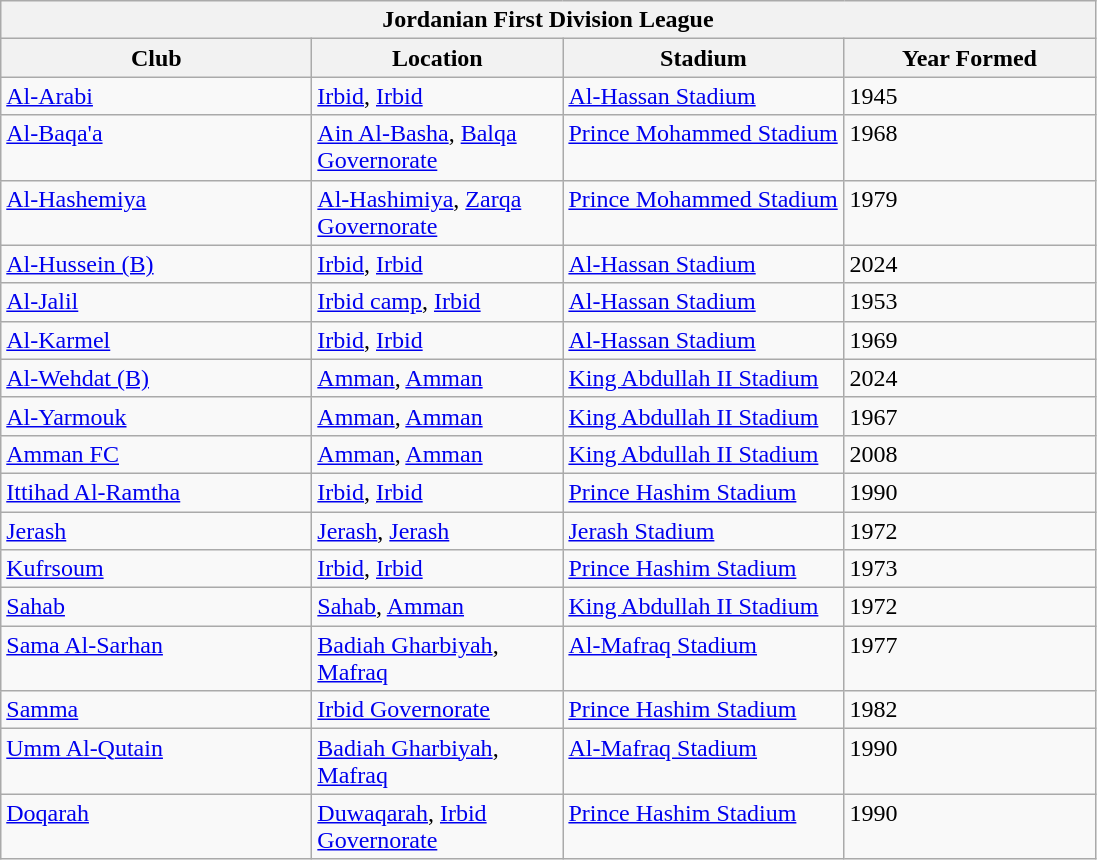<table class="wikitable">
<tr>
<th colspan="4">Jordanian First Division League</th>
</tr>
<tr>
<th style="width:200px;">Club</th>
<th style="width:160px;">Location</th>
<th style="width:180px;">Stadium</th>
<th style="width:160px;">Year Formed</th>
</tr>
<tr style="vertical-align:top;">
<td><a href='#'>Al-Arabi</a></td>
<td><a href='#'>Irbid</a>, <a href='#'>Irbid</a></td>
<td><a href='#'>Al-Hassan Stadium</a></td>
<td>1945</td>
</tr>
<tr style="vertical-align:top;">
<td><a href='#'>Al-Baqa'a</a></td>
<td><a href='#'>Ain Al-Basha</a>, <a href='#'>Balqa Governorate</a></td>
<td><a href='#'>Prince Mohammed Stadium</a></td>
<td>1968</td>
</tr>
<tr style="vertical-align:top;">
<td><a href='#'>Al-Hashemiya</a></td>
<td><a href='#'>Al-Hashimiya</a>, <a href='#'>Zarqa Governorate</a></td>
<td><a href='#'>Prince Mohammed Stadium</a></td>
<td>1979</td>
</tr>
<tr style="vertical-align:top;">
<td><a href='#'>Al-Hussein (B)</a></td>
<td><a href='#'>Irbid</a>, <a href='#'>Irbid</a></td>
<td><a href='#'>Al-Hassan Stadium</a></td>
<td>2024</td>
</tr>
<tr style="vertical-align:top;">
<td><a href='#'>Al-Jalil</a></td>
<td><a href='#'>Irbid camp</a>, <a href='#'>Irbid</a></td>
<td><a href='#'>Al-Hassan Stadium</a></td>
<td>1953</td>
</tr>
<tr style="vertical-align:top;">
<td><a href='#'>Al-Karmel</a></td>
<td><a href='#'>Irbid</a>, <a href='#'>Irbid</a></td>
<td><a href='#'>Al-Hassan Stadium</a></td>
<td>1969</td>
</tr>
<tr style="vertical-align:top;">
<td><a href='#'>Al-Wehdat (B)</a></td>
<td><a href='#'>Amman</a>, <a href='#'>Amman</a></td>
<td><a href='#'>King Abdullah II Stadium</a></td>
<td>2024</td>
</tr>
<tr style="vertical-align:top;">
<td><a href='#'>Al-Yarmouk</a></td>
<td><a href='#'>Amman</a>, <a href='#'>Amman</a></td>
<td><a href='#'>King Abdullah II Stadium</a></td>
<td>1967</td>
</tr>
<tr style="vertical-align:top;">
<td><a href='#'>Amman FC</a></td>
<td><a href='#'>Amman</a>, <a href='#'>Amman</a></td>
<td><a href='#'>King Abdullah II Stadium</a></td>
<td>2008</td>
</tr>
<tr style="vertical-align:top;">
<td><a href='#'>Ittihad Al-Ramtha</a></td>
<td><a href='#'>Irbid</a>, <a href='#'>Irbid</a></td>
<td><a href='#'>Prince Hashim Stadium</a></td>
<td>1990</td>
</tr>
<tr style="vertical-align:top;">
<td><a href='#'>Jerash</a></td>
<td><a href='#'>Jerash</a>, <a href='#'>Jerash</a></td>
<td><a href='#'>Jerash Stadium</a></td>
<td>1972</td>
</tr>
<tr style="vertical-align:top;">
<td><a href='#'>Kufrsoum</a></td>
<td><a href='#'>Irbid</a>, <a href='#'>Irbid</a></td>
<td><a href='#'>Prince Hashim Stadium</a></td>
<td>1973</td>
</tr>
<tr style="vertical-align:top;">
<td><a href='#'>Sahab</a></td>
<td><a href='#'>Sahab</a>, <a href='#'>Amman</a></td>
<td><a href='#'>King Abdullah II Stadium</a></td>
<td>1972</td>
</tr>
<tr style="vertical-align:top;">
<td><a href='#'>Sama Al-Sarhan</a></td>
<td><a href='#'>Badiah Gharbiyah</a>, <a href='#'>Mafraq</a></td>
<td><a href='#'>Al-Mafraq Stadium</a></td>
<td>1977</td>
</tr>
<tr style="vertical-align:top;">
<td><a href='#'>Samma</a></td>
<td><a href='#'>Irbid Governorate</a></td>
<td><a href='#'>Prince Hashim Stadium</a></td>
<td>1982</td>
</tr>
<tr style="vertical-align:top;">
<td><a href='#'>Umm Al-Qutain</a></td>
<td><a href='#'>Badiah Gharbiyah</a>, <a href='#'>Mafraq</a></td>
<td><a href='#'>Al-Mafraq Stadium</a></td>
<td>1990</td>
</tr>
<tr style="vertical-align:top;">
<td><a href='#'>Doqarah</a></td>
<td><a href='#'>Duwaqarah</a>, <a href='#'>Irbid Governorate</a></td>
<td><a href='#'>Prince Hashim Stadium</a></td>
<td>1990</td>
</tr>
</table>
